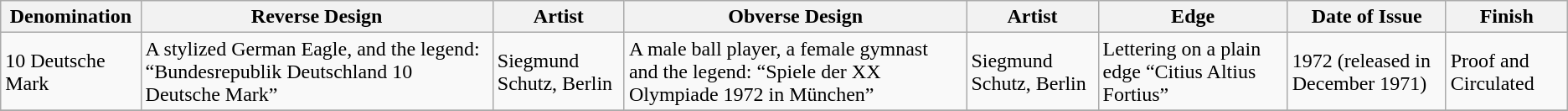<table class="wikitable">
<tr>
<th>Denomination</th>
<th>Reverse Design</th>
<th>Artist</th>
<th>Obverse Design</th>
<th>Artist</th>
<th>Edge</th>
<th>Date of Issue</th>
<th>Finish</th>
</tr>
<tr>
<td>10 Deutsche Mark</td>
<td>A stylized German Eagle, and the legend: “Bundesrepublik Deutschland 10 Deutsche Mark”</td>
<td>Siegmund Schutz, Berlin</td>
<td>A male ball player, a female gymnast and the legend: “Spiele der XX Olympiade 1972 in München”</td>
<td>Siegmund Schutz, Berlin</td>
<td>Lettering on a plain edge “Citius Altius Fortius”</td>
<td>1972 (released in December 1971)</td>
<td>Proof and Circulated</td>
</tr>
<tr>
</tr>
</table>
